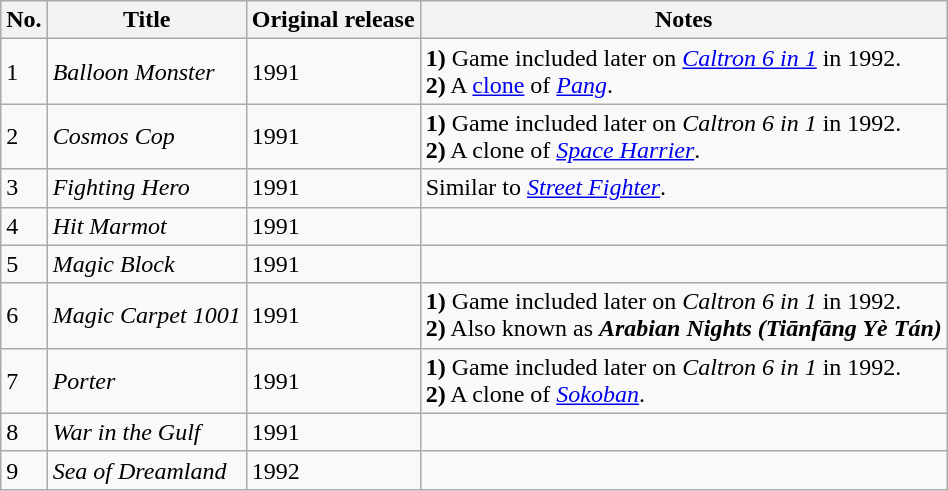<table class="wikitable sortable" border="1">
<tr>
<th scope="col">No.</th>
<th scope="col">Title</th>
<th scope="col">Original release</th>
<th scope="col">Notes</th>
</tr>
<tr>
<td>1</td>
<td><em>Balloon Monster</em></td>
<td>1991</td>
<td><strong>1)</strong> Game included later on <em><a href='#'>Caltron 6 in 1</a></em> in 1992.<br><strong>2)</strong> A <a href='#'>clone</a> of <em><a href='#'>Pang</a></em>.</td>
</tr>
<tr>
<td>2</td>
<td><em>Cosmos Cop</em></td>
<td>1991</td>
<td><strong>1)</strong> Game included later on <em>Caltron 6 in 1</em> in 1992.<br><strong>2)</strong> A clone of <em><a href='#'>Space Harrier</a></em>.</td>
</tr>
<tr>
<td>3</td>
<td><em>Fighting Hero</em></td>
<td>1991</td>
<td>Similar to <em><a href='#'>Street Fighter</a></em>.</td>
</tr>
<tr>
<td>4</td>
<td><em>Hit Marmot</em></td>
<td>1991</td>
<td></td>
</tr>
<tr>
<td>5</td>
<td><em>Magic Block</em></td>
<td>1991</td>
<td></td>
</tr>
<tr>
<td>6</td>
<td><em>Magic Carpet 1001</em></td>
<td>1991</td>
<td><strong>1)</strong> Game included later on <em>Caltron 6 in 1</em> in 1992.<br><strong>2)</strong> Also known as <strong><em>Arabian Nights (Tiānfāng Yè Tán)</em></strong></td>
</tr>
<tr>
<td>7</td>
<td><em>Porter</em></td>
<td>1991</td>
<td><strong>1)</strong> Game included later on <em>Caltron 6 in 1</em> in 1992.<br><strong>2)</strong> A clone of <em><a href='#'>Sokoban</a></em>.</td>
</tr>
<tr>
<td>8</td>
<td><em>War in the Gulf</em></td>
<td>1991</td>
<td></td>
</tr>
<tr>
<td>9</td>
<td><em>Sea of Dreamland</em></td>
<td>1992</td>
<td></td>
</tr>
</table>
